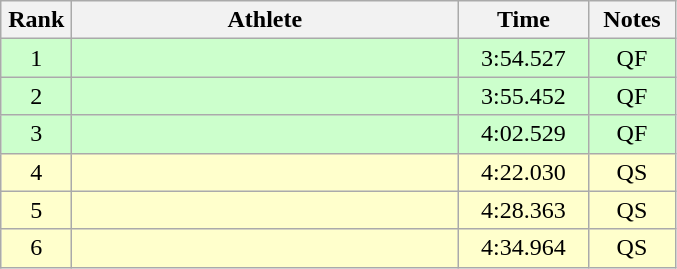<table class=wikitable style="text-align:center">
<tr>
<th width=40>Rank</th>
<th width=250>Athlete</th>
<th width=80>Time</th>
<th width=50>Notes</th>
</tr>
<tr bgcolor="ccffcc">
<td>1</td>
<td align=left></td>
<td>3:54.527</td>
<td>QF</td>
</tr>
<tr bgcolor="ccffcc">
<td>2</td>
<td align=left></td>
<td>3:55.452</td>
<td>QF</td>
</tr>
<tr bgcolor="ccffcc">
<td>3</td>
<td align=left></td>
<td>4:02.529</td>
<td>QF</td>
</tr>
<tr bgcolor="#ffffcc">
<td>4</td>
<td align=left></td>
<td>4:22.030</td>
<td>QS</td>
</tr>
<tr bgcolor="#ffffcc">
<td>5</td>
<td align=left></td>
<td>4:28.363</td>
<td>QS</td>
</tr>
<tr bgcolor="#ffffcc">
<td>6</td>
<td align=left></td>
<td>4:34.964</td>
<td>QS</td>
</tr>
</table>
